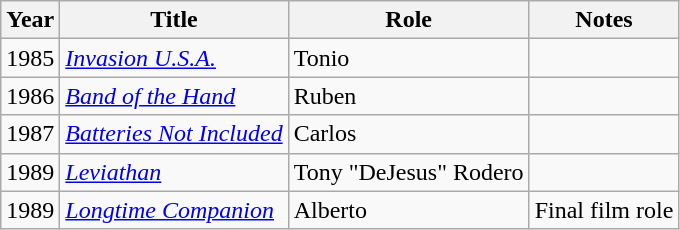<table class="wikitable sortable">
<tr>
<th>Year</th>
<th>Title</th>
<th>Role</th>
<th class="unsortable">Notes</th>
</tr>
<tr>
<td>1985</td>
<td><em><a href='#'>Invasion U.S.A.</a></em></td>
<td>Tonio</td>
<td></td>
</tr>
<tr>
<td>1986</td>
<td><em><a href='#'>Band of the Hand</a></em></td>
<td>Ruben</td>
<td></td>
</tr>
<tr>
<td>1987</td>
<td><em><a href='#'>Batteries Not Included</a></em></td>
<td>Carlos</td>
<td></td>
</tr>
<tr>
<td>1989</td>
<td><em><a href='#'>Leviathan</a></em></td>
<td>Tony "DeJesus" Rodero</td>
<td></td>
</tr>
<tr>
<td>1989</td>
<td><em><a href='#'>Longtime Companion</a></em></td>
<td>Alberto</td>
<td>Final film role</td>
</tr>
</table>
